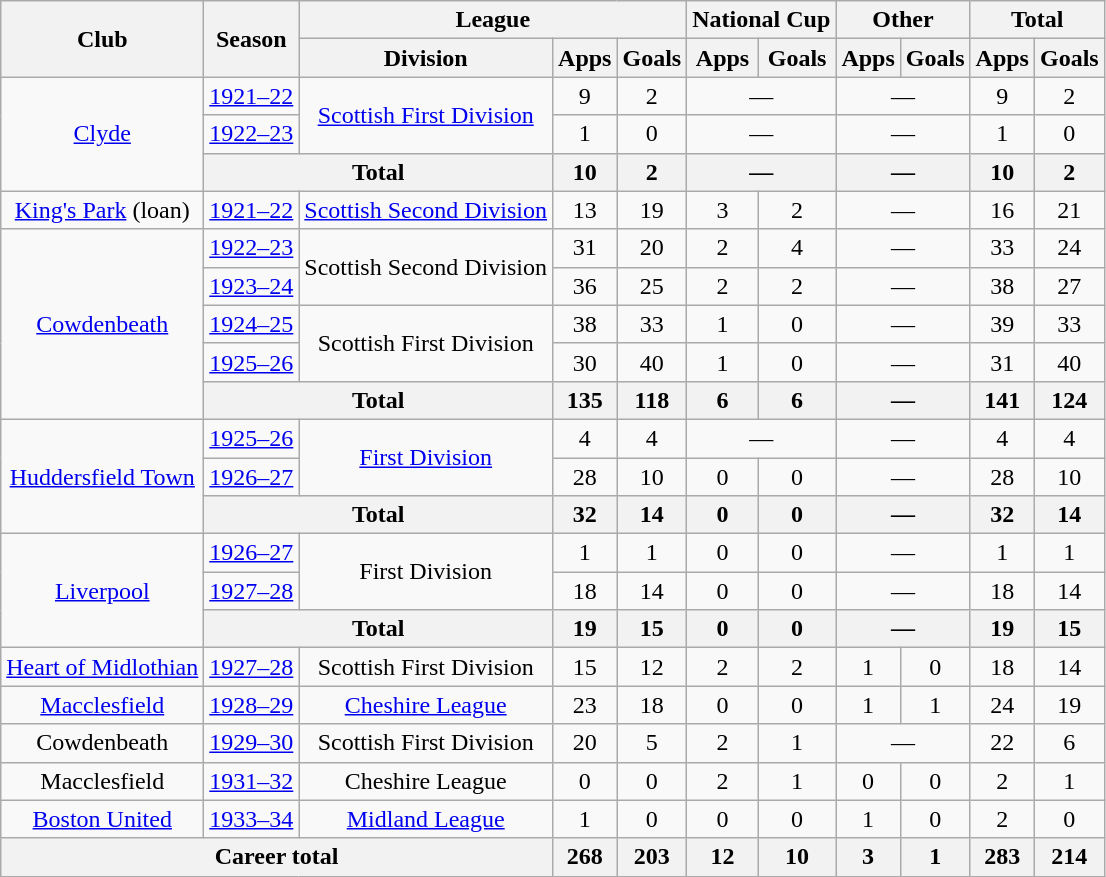<table class="wikitable" style="text-align: center">
<tr>
<th rowspan="2">Club</th>
<th rowspan="2">Season</th>
<th colspan="3">League</th>
<th colspan="2">National Cup</th>
<th colspan="2">Other</th>
<th colspan="2">Total</th>
</tr>
<tr>
<th>Division</th>
<th>Apps</th>
<th>Goals</th>
<th>Apps</th>
<th>Goals</th>
<th>Apps</th>
<th>Goals</th>
<th>Apps</th>
<th>Goals</th>
</tr>
<tr>
<td rowspan="3"><a href='#'>Clyde</a></td>
<td><a href='#'>1921–22</a></td>
<td rowspan="2"><a href='#'>Scottish First Division</a></td>
<td>9</td>
<td>2</td>
<td colspan="2">—</td>
<td colspan="2">—</td>
<td>9</td>
<td>2</td>
</tr>
<tr>
<td><a href='#'>1922–23</a></td>
<td>1</td>
<td>0</td>
<td colspan="2">—</td>
<td colspan="2">—</td>
<td>1</td>
<td>0</td>
</tr>
<tr>
<th colspan="2">Total</th>
<th>10</th>
<th>2</th>
<th colspan="2">—</th>
<th colspan="2">—</th>
<th>10</th>
<th>2</th>
</tr>
<tr>
<td><a href='#'>King's Park</a> (loan)</td>
<td><a href='#'>1921–22</a></td>
<td><a href='#'>Scottish Second Division</a></td>
<td>13</td>
<td>19</td>
<td>3</td>
<td>2</td>
<td colspan="2">—</td>
<td>16</td>
<td>21</td>
</tr>
<tr>
<td rowspan="5"><a href='#'>Cowdenbeath</a></td>
<td><a href='#'>1922–23</a></td>
<td rowspan="2">Scottish Second Division</td>
<td>31</td>
<td>20</td>
<td>2</td>
<td>4</td>
<td colspan="2">—</td>
<td>33</td>
<td>24</td>
</tr>
<tr>
<td><a href='#'>1923–24</a></td>
<td>36</td>
<td>25</td>
<td>2</td>
<td>2</td>
<td colspan="2">—</td>
<td>38</td>
<td>27</td>
</tr>
<tr>
<td><a href='#'>1924–25</a></td>
<td rowspan="2">Scottish First Division</td>
<td>38</td>
<td>33</td>
<td>1</td>
<td>0</td>
<td colspan="2">—</td>
<td>39</td>
<td>33</td>
</tr>
<tr>
<td><a href='#'>1925–26</a></td>
<td>30</td>
<td>40</td>
<td>1</td>
<td>0</td>
<td colspan="2">—</td>
<td>31</td>
<td>40</td>
</tr>
<tr>
<th colspan="2">Total</th>
<th>135</th>
<th>118</th>
<th>6</th>
<th>6</th>
<th colspan="2">—</th>
<th>141</th>
<th>124</th>
</tr>
<tr>
<td rowspan="3"><a href='#'>Huddersfield Town</a></td>
<td><a href='#'>1925–26</a></td>
<td rowspan="2"><a href='#'>First Division</a></td>
<td>4</td>
<td>4</td>
<td colspan="2">—</td>
<td colspan="2">—</td>
<td>4</td>
<td>4</td>
</tr>
<tr>
<td><a href='#'>1926–27</a></td>
<td>28</td>
<td>10</td>
<td>0</td>
<td>0</td>
<td colspan="2">—</td>
<td>28</td>
<td>10</td>
</tr>
<tr>
<th colspan="2">Total</th>
<th>32</th>
<th>14</th>
<th>0</th>
<th>0</th>
<th colspan="2">—</th>
<th>32</th>
<th>14</th>
</tr>
<tr>
<td rowspan="3"><a href='#'>Liverpool</a></td>
<td><a href='#'>1926–27</a></td>
<td rowspan="2">First Division</td>
<td>1</td>
<td>1</td>
<td>0</td>
<td>0</td>
<td colspan="2">—</td>
<td>1</td>
<td>1</td>
</tr>
<tr>
<td><a href='#'>1927–28</a></td>
<td>18</td>
<td>14</td>
<td>0</td>
<td>0</td>
<td colspan="2">—</td>
<td>18</td>
<td>14</td>
</tr>
<tr>
<th colspan="2">Total</th>
<th>19</th>
<th>15</th>
<th>0</th>
<th>0</th>
<th colspan="2">—</th>
<th>19</th>
<th>15</th>
</tr>
<tr>
<td><a href='#'>Heart of Midlothian</a></td>
<td><a href='#'>1927–28</a></td>
<td>Scottish First Division</td>
<td>15</td>
<td>12</td>
<td>2</td>
<td>2</td>
<td>1</td>
<td>0</td>
<td>18</td>
<td>14</td>
</tr>
<tr>
<td><a href='#'>Macclesfield</a></td>
<td><a href='#'>1928–29</a></td>
<td><a href='#'>Cheshire League</a></td>
<td>23</td>
<td>18</td>
<td>0</td>
<td>0</td>
<td>1</td>
<td>1</td>
<td>24</td>
<td>19</td>
</tr>
<tr>
<td>Cowdenbeath</td>
<td><a href='#'>1929–30</a></td>
<td>Scottish First Division</td>
<td>20</td>
<td>5</td>
<td>2</td>
<td>1</td>
<td colspan="2">—</td>
<td>22</td>
<td>6</td>
</tr>
<tr>
<td>Macclesfield</td>
<td><a href='#'>1931–32</a></td>
<td>Cheshire League</td>
<td>0</td>
<td>0</td>
<td>2</td>
<td>1</td>
<td>0</td>
<td>0</td>
<td>2</td>
<td>1</td>
</tr>
<tr>
<td><a href='#'>Boston United</a></td>
<td><a href='#'>1933–34</a></td>
<td><a href='#'>Midland League</a></td>
<td>1</td>
<td>0</td>
<td>0</td>
<td>0</td>
<td>1</td>
<td>0</td>
<td>2</td>
<td>0</td>
</tr>
<tr>
<th colspan="3">Career total</th>
<th>268</th>
<th>203</th>
<th>12</th>
<th>10</th>
<th>3</th>
<th>1</th>
<th>283</th>
<th>214</th>
</tr>
</table>
